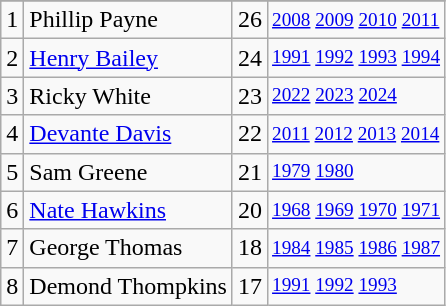<table class="wikitable">
<tr>
</tr>
<tr>
<td>1</td>
<td>Phillip Payne</td>
<td>26</td>
<td style="font-size:80%;"><a href='#'>2008</a> <a href='#'>2009</a> <a href='#'>2010</a> <a href='#'>2011</a></td>
</tr>
<tr>
<td>2</td>
<td><a href='#'>Henry Bailey</a></td>
<td>24</td>
<td style="font-size:80%;"><a href='#'>1991</a> <a href='#'>1992</a> <a href='#'>1993</a> <a href='#'>1994</a></td>
</tr>
<tr>
<td>3</td>
<td>Ricky White</td>
<td>23</td>
<td style="font-size:80%;"><a href='#'>2022</a> <a href='#'>2023</a> <a href='#'>2024</a></td>
</tr>
<tr>
<td>4</td>
<td><a href='#'>Devante Davis</a></td>
<td>22</td>
<td style="font-size:80%;"><a href='#'>2011</a> <a href='#'>2012</a> <a href='#'>2013</a> <a href='#'>2014</a></td>
</tr>
<tr>
<td>5</td>
<td>Sam Greene</td>
<td>21</td>
<td style="font-size:80%;"><a href='#'>1979</a> <a href='#'>1980</a></td>
</tr>
<tr>
<td>6</td>
<td><a href='#'>Nate Hawkins</a></td>
<td>20</td>
<td style="font-size:80%;"><a href='#'>1968</a> <a href='#'>1969</a> <a href='#'>1970</a> <a href='#'>1971</a></td>
</tr>
<tr>
<td>7</td>
<td>George Thomas</td>
<td>18</td>
<td style="font-size:80%;"><a href='#'>1984</a> <a href='#'>1985</a> <a href='#'>1986</a> <a href='#'>1987</a></td>
</tr>
<tr>
<td>8</td>
<td>Demond Thompkins</td>
<td>17</td>
<td style="font-size:80%;"><a href='#'>1991</a> <a href='#'>1992</a> <a href='#'>1993</a></td>
</tr>
</table>
